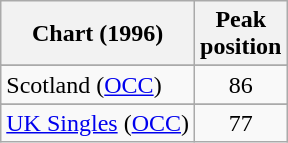<table class="wikitable sortable">
<tr>
<th>Chart (1996)</th>
<th>Peak<br>position</th>
</tr>
<tr>
</tr>
<tr>
</tr>
<tr>
</tr>
<tr>
</tr>
<tr>
<td>Scotland (<a href='#'>OCC</a>)</td>
<td align="center">86</td>
</tr>
<tr>
</tr>
<tr>
<td><a href='#'>UK Singles</a> (<a href='#'>OCC</a>)</td>
<td align="center">77</td>
</tr>
</table>
